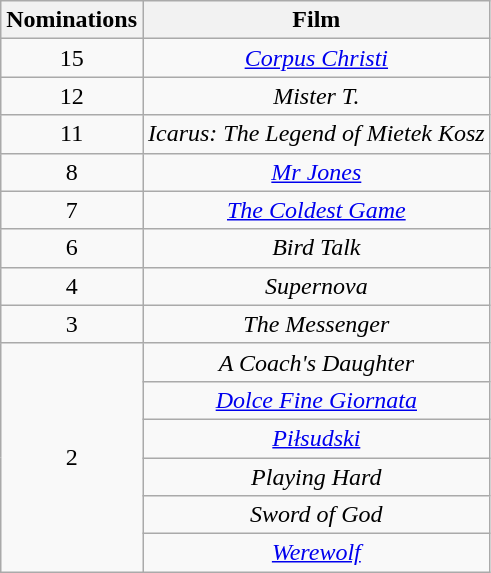<table class="wikitable plainrowheaders" style="text-align: center;">
<tr>
<th scope="col" style="width:55px;">Nominations</th>
<th scope="col" style="text-align:center;">Film</th>
</tr>
<tr>
<td scope="row" style="text-align:center">15</td>
<td><em><a href='#'>Corpus Christi</a></em></td>
</tr>
<tr>
<td scope="row" style="text-align:center">12</td>
<td><em>Mister T.</em></td>
</tr>
<tr>
<td scope="row" style="text-align:center">11</td>
<td><em>Icarus: The Legend of Mietek Kosz</em></td>
</tr>
<tr>
<td scope="row" style="text-align:center">8</td>
<td><em><a href='#'>Mr Jones</a></em></td>
</tr>
<tr>
<td scope="row" style="text-align:center">7</td>
<td><em><a href='#'>The Coldest Game</a></em></td>
</tr>
<tr>
<td scope="row" style="text-align:center">6</td>
<td><em>Bird Talk</em></td>
</tr>
<tr>
<td scope="row" style="text-align:center">4</td>
<td><em>Supernova</em></td>
</tr>
<tr>
<td scope="row" style="text-align:center">3</td>
<td><em>The Messenger</em></td>
</tr>
<tr>
<td scope="row" style="text-align:center" rowspan="6">2</td>
<td><em>A Coach's Daughter</em></td>
</tr>
<tr>
<td><em><a href='#'>Dolce Fine Giornata</a></em></td>
</tr>
<tr>
<td><em><a href='#'>Piłsudski</a></em></td>
</tr>
<tr>
<td><em>Playing Hard</em></td>
</tr>
<tr>
<td><em>Sword of God</em></td>
</tr>
<tr>
<td><em><a href='#'>Werewolf</a></em></td>
</tr>
</table>
